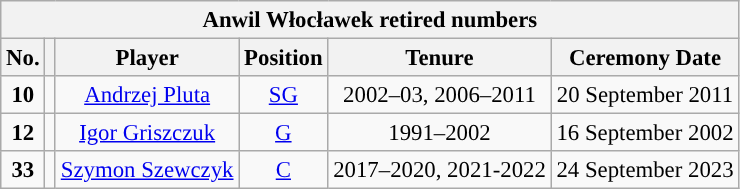<table class="wikitable sortable" style="text-align:center; font-size:95%;">
<tr>
<th colspan="6">Anwil Włocławek retired numbers</th>
</tr>
<tr>
<th>No.</th>
<th></th>
<th>Player</th>
<th>Position</th>
<th>Tenure</th>
<th>Ceremony Date</th>
</tr>
<tr>
<td><strong>10</strong></td>
<td></td>
<td><a href='#'>Andrzej Pluta</a></td>
<td><a href='#'>SG</a></td>
<td>2002–03, 2006–2011</td>
<td>20 September 2011</td>
</tr>
<tr>
<td><strong>12</strong></td>
<td> </td>
<td><a href='#'>Igor Griszczuk</a></td>
<td><a href='#'>G</a></td>
<td>1991–2002</td>
<td>16 September 2002</td>
</tr>
<tr>
<td><strong>33</strong></td>
<td></td>
<td><a href='#'>Szymon Szewczyk</a></td>
<td><a href='#'>C</a></td>
<td>2017–2020, 2021-2022</td>
<td>24 September 2023</td>
</tr>
</table>
